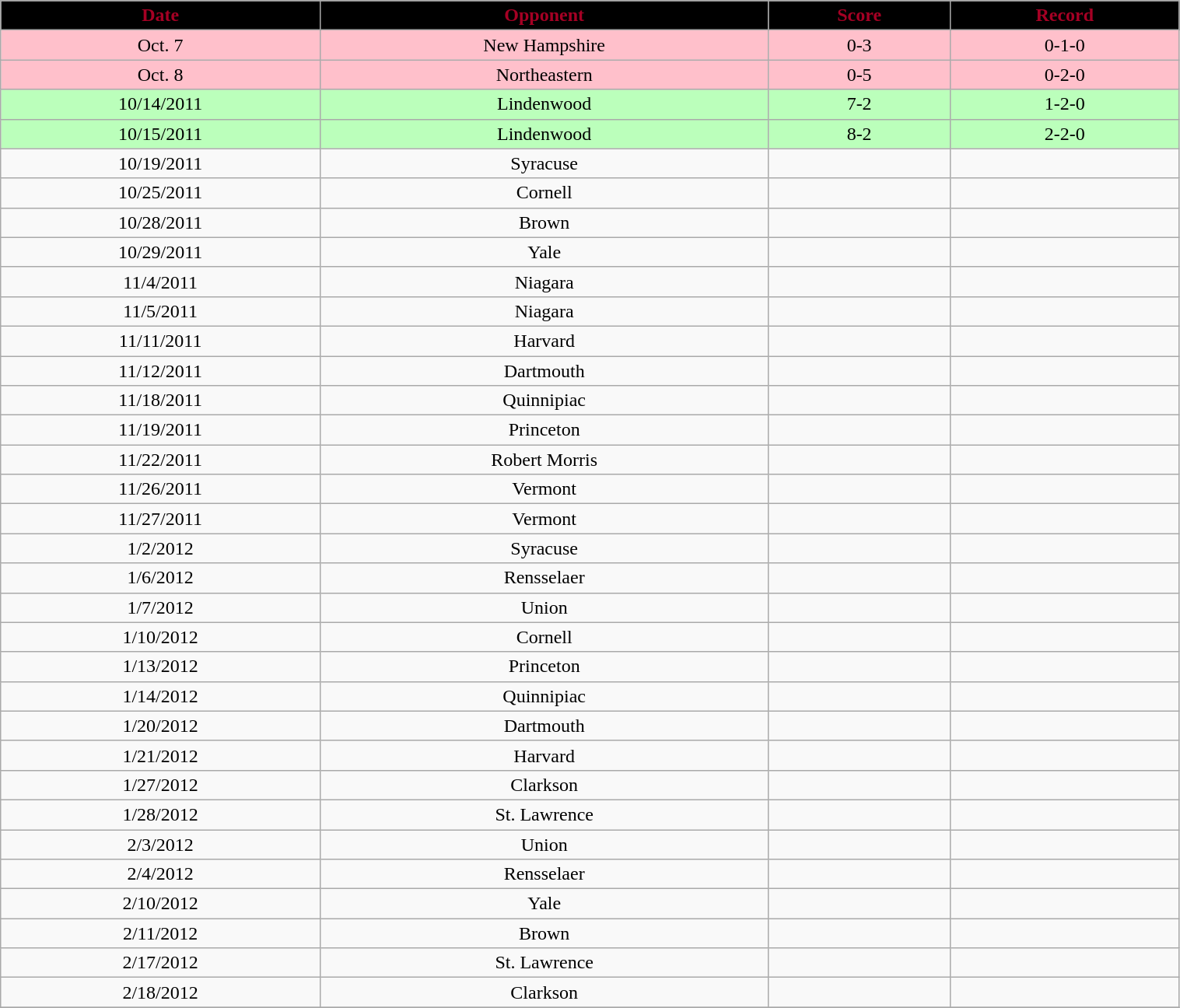<table class="wikitable" width="80%">
<tr align="center"  style="background:black;color:#A50024;">
<td><strong>Date</strong></td>
<td><strong>Opponent</strong></td>
<td><strong>Score</strong></td>
<td><strong>Record</strong></td>
</tr>
<tr align="center" bgcolor="pink">
<td>Oct. 7</td>
<td>New Hampshire</td>
<td>0-3</td>
<td>0-1-0</td>
</tr>
<tr align="center" bgcolor="pink">
<td>Oct. 8</td>
<td>Northeastern</td>
<td>0-5</td>
<td>0-2-0</td>
</tr>
<tr align="center" bgcolor="bbffbb">
<td>10/14/2011</td>
<td>Lindenwood</td>
<td>7-2</td>
<td>1-2-0</td>
</tr>
<tr align="center" bgcolor="bbffbb">
<td>10/15/2011</td>
<td>Lindenwood</td>
<td>8-2</td>
<td>2-2-0</td>
</tr>
<tr align="center" bgcolor="">
<td>10/19/2011</td>
<td>Syracuse</td>
<td></td>
<td></td>
</tr>
<tr align="center" bgcolor="">
<td>10/25/2011</td>
<td>Cornell</td>
<td></td>
<td></td>
</tr>
<tr align="center" bgcolor="">
<td>10/28/2011</td>
<td>Brown</td>
<td></td>
<td></td>
</tr>
<tr align="center" bgcolor="">
<td>10/29/2011</td>
<td>Yale</td>
<td></td>
<td></td>
</tr>
<tr align="center" bgcolor="">
<td>11/4/2011</td>
<td>Niagara</td>
<td></td>
<td></td>
</tr>
<tr align="center" bgcolor="">
<td>11/5/2011</td>
<td>Niagara</td>
<td></td>
<td></td>
</tr>
<tr align="center" bgcolor="">
<td>11/11/2011</td>
<td>Harvard</td>
<td></td>
<td></td>
</tr>
<tr align="center" bgcolor="">
<td>11/12/2011</td>
<td>Dartmouth</td>
<td></td>
<td></td>
</tr>
<tr align="center" bgcolor="">
<td>11/18/2011</td>
<td>Quinnipiac</td>
<td></td>
<td></td>
</tr>
<tr align="center" bgcolor="">
<td>11/19/2011</td>
<td>Princeton</td>
<td></td>
<td></td>
</tr>
<tr align="center" bgcolor="">
<td>11/22/2011</td>
<td>Robert Morris</td>
<td></td>
<td></td>
</tr>
<tr align="center" bgcolor="">
<td>11/26/2011</td>
<td>Vermont</td>
<td></td>
<td></td>
</tr>
<tr align="center" bgcolor="">
<td>11/27/2011</td>
<td>Vermont</td>
<td></td>
<td></td>
</tr>
<tr align="center" bgcolor="">
<td>1/2/2012</td>
<td>Syracuse</td>
<td></td>
<td></td>
</tr>
<tr align="center" bgcolor="">
<td>1/6/2012</td>
<td>Rensselaer</td>
<td></td>
<td></td>
</tr>
<tr align="center" bgcolor="">
<td>1/7/2012</td>
<td>Union</td>
<td></td>
<td></td>
</tr>
<tr align="center" bgcolor="">
<td>1/10/2012</td>
<td>Cornell</td>
<td></td>
<td></td>
</tr>
<tr align="center" bgcolor="">
<td>1/13/2012</td>
<td>Princeton</td>
<td></td>
<td></td>
</tr>
<tr align="center" bgcolor="">
<td>1/14/2012</td>
<td>Quinnipiac</td>
<td></td>
<td></td>
</tr>
<tr align="center" bgcolor="">
<td>1/20/2012</td>
<td>Dartmouth</td>
<td></td>
<td></td>
</tr>
<tr align="center" bgcolor="">
<td>1/21/2012</td>
<td>Harvard</td>
<td></td>
<td></td>
</tr>
<tr align="center" bgcolor="">
<td>1/27/2012</td>
<td>Clarkson</td>
<td></td>
<td></td>
</tr>
<tr align="center" bgcolor="">
<td>1/28/2012</td>
<td>St. Lawrence</td>
<td></td>
<td></td>
</tr>
<tr align="center" bgcolor="">
<td>2/3/2012</td>
<td>Union</td>
<td></td>
<td></td>
</tr>
<tr align="center" bgcolor="">
<td>2/4/2012</td>
<td>Rensselaer</td>
<td></td>
<td></td>
</tr>
<tr align="center" bgcolor="">
<td>2/10/2012</td>
<td>Yale</td>
<td></td>
<td></td>
</tr>
<tr align="center" bgcolor="">
<td>2/11/2012</td>
<td>Brown</td>
<td></td>
<td></td>
</tr>
<tr align="center" bgcolor="">
<td>2/17/2012</td>
<td>St. Lawrence</td>
<td></td>
<td></td>
</tr>
<tr align="center" bgcolor="">
<td>2/18/2012</td>
<td>Clarkson</td>
<td></td>
<td></td>
</tr>
<tr align="center" bgcolor="">
</tr>
</table>
